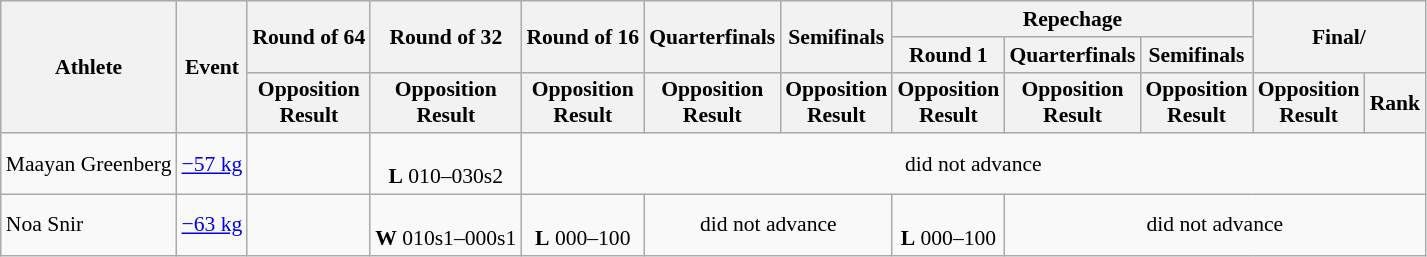<table class="wikitable" style="font-size:90%">
<tr>
<th rowspan="3">Athlete</th>
<th rowspan="3">Event</th>
<th rowspan="2">Round of 64</th>
<th rowspan="2">Round of 32</th>
<th rowspan="2">Round of 16</th>
<th rowspan="2">Quarterfinals</th>
<th rowspan="2">Semifinals</th>
<th colspan="3">Repechage</th>
<th rowspan="2" colspan="2">Final/</th>
</tr>
<tr>
<th>Round 1</th>
<th>Quarterfinals</th>
<th>Semifinals</th>
</tr>
<tr>
<th>Opposition<br>Result</th>
<th>Opposition<br>Result</th>
<th>Opposition<br>Result</th>
<th>Opposition<br>Result</th>
<th>Opposition<br>Result</th>
<th>Opposition<br>Result</th>
<th>Opposition<br>Result</th>
<th>Opposition<br>Result</th>
<th>Opposition<br>Result</th>
<th>Rank</th>
</tr>
<tr align=center>
<td align=left>Maayan Greenberg</td>
<td align=left><a href='#'>−57 kg</a></td>
<td></td>
<td><br> <strong>L</strong> 010–030s2</td>
<td colspan="8">did not advance</td>
</tr>
<tr align=center>
<td align=left>Noa Snir</td>
<td align=left><a href='#'>−63 kg</a></td>
<td></td>
<td><br> <strong>W</strong> 010s1–000s1</td>
<td><br> <strong>L</strong> 000–100</td>
<td colspan="2">did not advance</td>
<td><br> <strong>L</strong> 000–100</td>
<td colspan="4">did not advance</td>
</tr>
</table>
